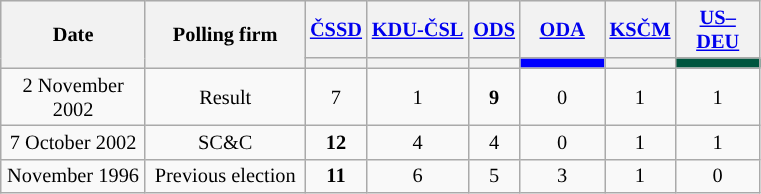<table class=wikitable style="text-align:center; font-size:85%; line-height:16px;">
<tr style="background-color:#E9E9E9">
<th style="width:90px;" rowspan="2">Date</th>
<th style="width:100px;" rowspan="2">Polling firm</th>
<th><a href='#'><span>ČSSD</span></a></th>
<th><a href='#'><span>KDU-ČSL</span></a></th>
<th><a href='#'><span>ODS</span></a></th>
<th><a href='#'><span>ODA</span></a></th>
<th><a href='#'><span>KSČM</span></a></th>
<th><a href='#'><span>US–DEU</span></a></th>
</tr>
<tr>
<th style="background:"></th>
<th style="background:"></th>
<th style="background:"></th>
<th style="background:#0000FF; width:50px;"></th>
<th style="background:"></th>
<th style="background:#00563F; width:50px;"></th>
</tr>
<tr>
<td>2 November 2002</td>
<td>Result</td>
<td>7</td>
<td>1</td>
<td><strong>9</strong></td>
<td>0</td>
<td>1</td>
<td>1</td>
</tr>
<tr>
<td>7 October 2002</td>
<td>SC&C</td>
<td><strong>12</strong></td>
<td>4</td>
<td>4</td>
<td>0</td>
<td>1</td>
<td>1</td>
</tr>
<tr>
<td>November 1996</td>
<td>Previous election</td>
<td><strong>11</strong></td>
<td>6</td>
<td>5</td>
<td>3</td>
<td>1</td>
<td>0</td>
</tr>
</table>
